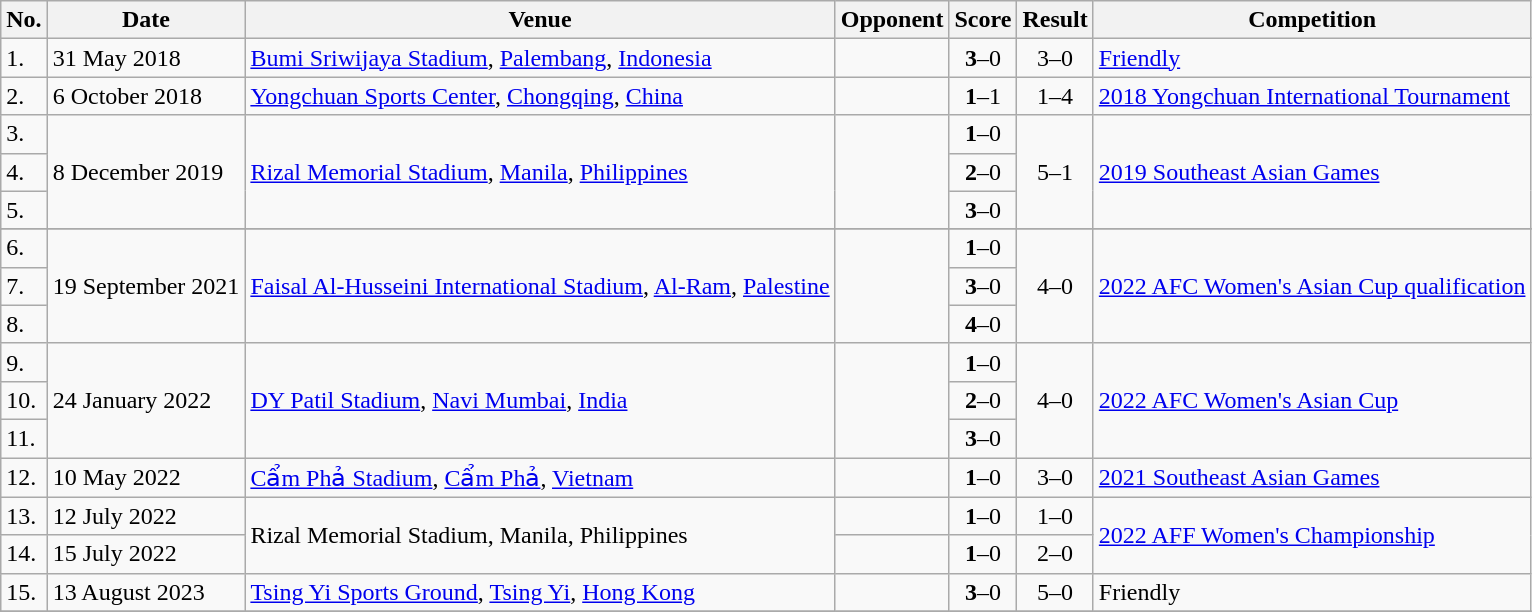<table class="wikitable">
<tr>
<th>No.</th>
<th>Date</th>
<th>Venue</th>
<th>Opponent</th>
<th>Score</th>
<th>Result</th>
<th>Competition</th>
</tr>
<tr>
<td>1.</td>
<td>31 May 2018</td>
<td><a href='#'>Bumi Sriwijaya Stadium</a>, <a href='#'>Palembang</a>, <a href='#'>Indonesia</a></td>
<td></td>
<td align=center><strong>3</strong>–0</td>
<td align=center>3–0</td>
<td><a href='#'>Friendly</a></td>
</tr>
<tr>
<td>2.</td>
<td>6 October 2018</td>
<td><a href='#'>Yongchuan Sports Center</a>, <a href='#'>Chongqing</a>, <a href='#'>China</a></td>
<td></td>
<td align=center><strong>1</strong>–1</td>
<td align=center>1–4</td>
<td><a href='#'>2018 Yongchuan International Tournament</a></td>
</tr>
<tr>
<td>3.</td>
<td rowspan="3">8 December 2019</td>
<td rowspan="3"><a href='#'>Rizal Memorial Stadium</a>, <a href='#'>Manila</a>, <a href='#'>Philippines</a></td>
<td rowspan="3"></td>
<td align=center><strong>1</strong>–0</td>
<td rowspan="3" align=center>5–1</td>
<td rowspan="3"><a href='#'>2019 Southeast Asian Games</a></td>
</tr>
<tr>
<td>4.</td>
<td align=center><strong>2</strong>–0</td>
</tr>
<tr>
<td>5.</td>
<td align=center><strong>3</strong>–0</td>
</tr>
<tr>
</tr>
<tr>
<td>6.</td>
<td rowspan="3">19 September 2021</td>
<td rowspan="3"><a href='#'>Faisal Al-Husseini International Stadium</a>, <a href='#'>Al-Ram</a>, <a href='#'>Palestine</a></td>
<td rowspan="3"></td>
<td align=center><strong>1</strong>–0</td>
<td rowspan="3" align=center>4–0</td>
<td rowspan="3"><a href='#'>2022 AFC Women's Asian Cup qualification</a></td>
</tr>
<tr>
<td>7.</td>
<td align=center><strong>3</strong>–0</td>
</tr>
<tr>
<td>8.</td>
<td align=center><strong>4</strong>–0</td>
</tr>
<tr>
<td>9.</td>
<td rowspan=3>24 January 2022</td>
<td rowspan=3><a href='#'>DY Patil Stadium</a>, <a href='#'>Navi Mumbai</a>, <a href='#'>India</a></td>
<td rowspan=3></td>
<td align=center><strong>1</strong>–0</td>
<td rowspan=3 align=center>4–0</td>
<td rowspan=3><a href='#'>2022 AFC Women's Asian Cup</a></td>
</tr>
<tr>
<td>10.</td>
<td align=center><strong>2</strong>–0</td>
</tr>
<tr>
<td>11.</td>
<td align=center><strong>3</strong>–0</td>
</tr>
<tr>
<td>12.</td>
<td>10 May 2022</td>
<td><a href='#'>Cẩm Phả Stadium</a>, <a href='#'>Cẩm Phả</a>, <a href='#'>Vietnam</a></td>
<td></td>
<td align=center><strong>1</strong>–0</td>
<td align=center>3–0</td>
<td><a href='#'>2021 Southeast Asian Games</a></td>
</tr>
<tr>
<td>13.</td>
<td>12 July 2022</td>
<td rowspan=2>Rizal Memorial Stadium, Manila, Philippines</td>
<td></td>
<td align=center><strong>1</strong>–0</td>
<td align=center>1–0</td>
<td rowspan=2><a href='#'>2022 AFF Women's Championship</a></td>
</tr>
<tr>
<td>14.</td>
<td>15 July 2022</td>
<td></td>
<td align=center><strong>1</strong>–0</td>
<td align=center>2–0</td>
</tr>
<tr>
<td>15.</td>
<td>13 August 2023</td>
<td><a href='#'>Tsing Yi Sports Ground</a>, <a href='#'>Tsing Yi</a>, <a href='#'>Hong Kong</a></td>
<td></td>
<td align=center><strong>3</strong>–0</td>
<td align=center>5–0</td>
<td>Friendly</td>
</tr>
<tr>
</tr>
</table>
